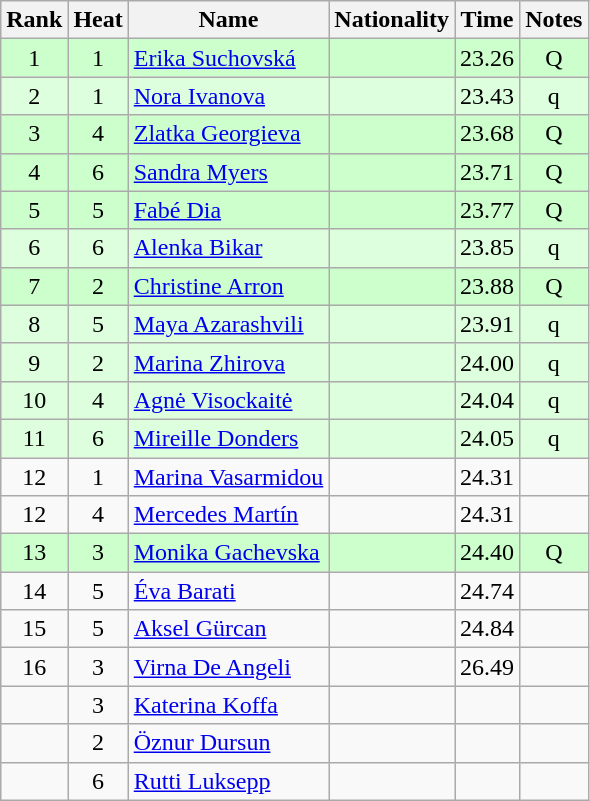<table class="wikitable sortable" style="text-align:center">
<tr>
<th>Rank</th>
<th>Heat</th>
<th>Name</th>
<th>Nationality</th>
<th>Time</th>
<th>Notes</th>
</tr>
<tr bgcolor=ccffcc>
<td>1</td>
<td>1</td>
<td align="left"><a href='#'>Erika Suchovská</a></td>
<td align=left></td>
<td>23.26</td>
<td>Q</td>
</tr>
<tr bgcolor=ddffdd>
<td>2</td>
<td>1</td>
<td align="left"><a href='#'>Nora Ivanova</a></td>
<td align=left></td>
<td>23.43</td>
<td>q</td>
</tr>
<tr bgcolor=ccffcc>
<td>3</td>
<td>4</td>
<td align="left"><a href='#'>Zlatka Georgieva</a></td>
<td align=left></td>
<td>23.68</td>
<td>Q</td>
</tr>
<tr bgcolor=ccffcc>
<td>4</td>
<td>6</td>
<td align="left"><a href='#'>Sandra Myers</a></td>
<td align=left></td>
<td>23.71</td>
<td>Q</td>
</tr>
<tr bgcolor=ccffcc>
<td>5</td>
<td>5</td>
<td align="left"><a href='#'>Fabé Dia</a></td>
<td align=left></td>
<td>23.77</td>
<td>Q</td>
</tr>
<tr bgcolor=ddffdd>
<td>6</td>
<td>6</td>
<td align="left"><a href='#'>Alenka Bikar</a></td>
<td align=left></td>
<td>23.85</td>
<td>q</td>
</tr>
<tr bgcolor=ccffcc>
<td>7</td>
<td>2</td>
<td align="left"><a href='#'>Christine Arron</a></td>
<td align=left></td>
<td>23.88</td>
<td>Q</td>
</tr>
<tr bgcolor=ddffdd>
<td>8</td>
<td>5</td>
<td align="left"><a href='#'>Maya Azarashvili</a></td>
<td align=left></td>
<td>23.91</td>
<td>q</td>
</tr>
<tr bgcolor=ddffdd>
<td>9</td>
<td>2</td>
<td align="left"><a href='#'>Marina Zhirova</a></td>
<td align=left></td>
<td>24.00</td>
<td>q</td>
</tr>
<tr bgcolor=ddffdd>
<td>10</td>
<td>4</td>
<td align="left"><a href='#'>Agnė Visockaitė</a></td>
<td align=left></td>
<td>24.04</td>
<td>q</td>
</tr>
<tr bgcolor=ddffdd>
<td>11</td>
<td>6</td>
<td align="left"><a href='#'>Mireille Donders</a></td>
<td align=left></td>
<td>24.05</td>
<td>q</td>
</tr>
<tr>
<td>12</td>
<td>1</td>
<td align="left"><a href='#'>Marina Vasarmidou</a></td>
<td align=left></td>
<td>24.31</td>
<td></td>
</tr>
<tr>
<td>12</td>
<td>4</td>
<td align="left"><a href='#'>Mercedes Martín</a></td>
<td align=left></td>
<td>24.31</td>
<td></td>
</tr>
<tr bgcolor=ccffcc>
<td>13</td>
<td>3</td>
<td align="left"><a href='#'>Monika Gachevska</a></td>
<td align=left></td>
<td>24.40</td>
<td>Q</td>
</tr>
<tr>
<td>14</td>
<td>5</td>
<td align="left"><a href='#'>Éva Barati</a></td>
<td align=left></td>
<td>24.74</td>
<td></td>
</tr>
<tr>
<td>15</td>
<td>5</td>
<td align="left"><a href='#'>Aksel Gürcan</a></td>
<td align=left></td>
<td>24.84</td>
<td></td>
</tr>
<tr>
<td>16</td>
<td>3</td>
<td align="left"><a href='#'>Virna De Angeli</a></td>
<td align=left></td>
<td>26.49</td>
<td></td>
</tr>
<tr>
<td></td>
<td>3</td>
<td align="left"><a href='#'>Katerina Koffa</a></td>
<td align=left></td>
<td></td>
<td></td>
</tr>
<tr>
<td></td>
<td>2</td>
<td align="left"><a href='#'>Öznur Dursun</a></td>
<td align=left></td>
<td></td>
<td></td>
</tr>
<tr>
<td></td>
<td>6</td>
<td align="left"><a href='#'>Rutti Luksepp</a></td>
<td align=left></td>
<td></td>
<td></td>
</tr>
</table>
